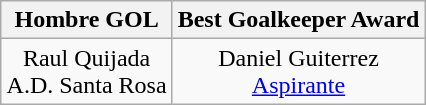<table class="wikitable" style="margin: 0 auto;">
<tr>
<th>Hombre GOL</th>
<th>Best Goalkeeper Award</th>
</tr>
<tr>
<td align=center> Raul Quijada <br> A.D. Santa Rosa</td>
<td align=center> Daniel Guiterrez <br> <a href='#'>Aspirante</a></td>
</tr>
</table>
